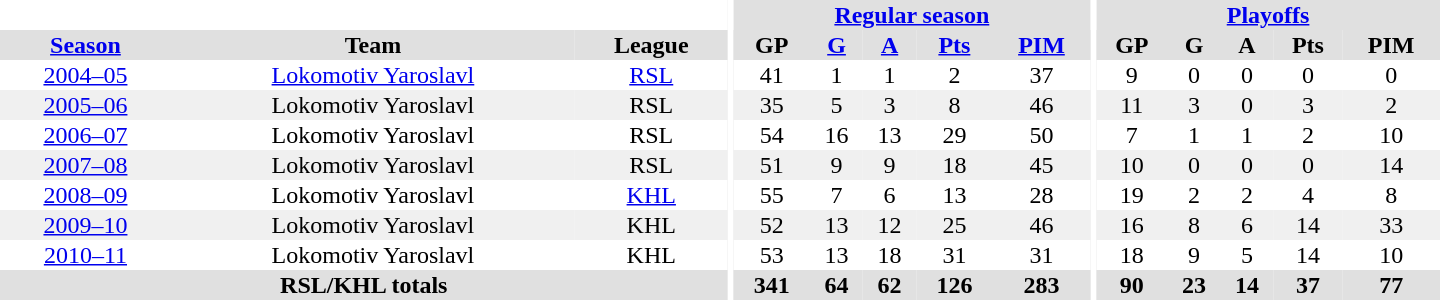<table border="0" cellpadding="1" cellspacing="0" style="text-align:center; width:60em">
<tr bgcolor="#e0e0e0">
<th colspan="3" bgcolor="#ffffff"></th>
<th rowspan="99" bgcolor="#ffffff"></th>
<th colspan="5"><a href='#'>Regular season</a></th>
<th rowspan="99" bgcolor="#ffffff"></th>
<th colspan="5"><a href='#'>Playoffs</a></th>
</tr>
<tr bgcolor="#e0e0e0">
<th><a href='#'>Season</a></th>
<th>Team</th>
<th>League</th>
<th>GP</th>
<th><a href='#'>G</a></th>
<th><a href='#'>A</a></th>
<th><a href='#'>Pts</a></th>
<th><a href='#'>PIM</a></th>
<th>GP</th>
<th>G</th>
<th>A</th>
<th>Pts</th>
<th>PIM</th>
</tr>
<tr>
<td><a href='#'>2004–05</a></td>
<td><a href='#'>Lokomotiv Yaroslavl</a></td>
<td><a href='#'>RSL</a></td>
<td>41</td>
<td>1</td>
<td>1</td>
<td>2</td>
<td>37</td>
<td>9</td>
<td>0</td>
<td>0</td>
<td>0</td>
<td>0</td>
</tr>
<tr style="background:#f0f0f0;">
<td><a href='#'>2005–06</a></td>
<td>Lokomotiv Yaroslavl</td>
<td>RSL</td>
<td>35</td>
<td>5</td>
<td>3</td>
<td>8</td>
<td>46</td>
<td>11</td>
<td>3</td>
<td>0</td>
<td>3</td>
<td>2</td>
</tr>
<tr>
<td><a href='#'>2006–07</a></td>
<td>Lokomotiv Yaroslavl</td>
<td>RSL</td>
<td>54</td>
<td>16</td>
<td>13</td>
<td>29</td>
<td>50</td>
<td>7</td>
<td>1</td>
<td>1</td>
<td>2</td>
<td>10</td>
</tr>
<tr style="background:#f0f0f0;">
<td><a href='#'>2007–08</a></td>
<td>Lokomotiv Yaroslavl</td>
<td>RSL</td>
<td>51</td>
<td>9</td>
<td>9</td>
<td>18</td>
<td>45</td>
<td>10</td>
<td>0</td>
<td>0</td>
<td>0</td>
<td>14</td>
</tr>
<tr>
<td><a href='#'>2008–09</a></td>
<td>Lokomotiv Yaroslavl</td>
<td><a href='#'>KHL</a></td>
<td>55</td>
<td>7</td>
<td>6</td>
<td>13</td>
<td>28</td>
<td>19</td>
<td>2</td>
<td>2</td>
<td>4</td>
<td>8</td>
</tr>
<tr style="background:#f0f0f0;">
<td><a href='#'>2009–10</a></td>
<td>Lokomotiv Yaroslavl</td>
<td>KHL</td>
<td>52</td>
<td>13</td>
<td>12</td>
<td>25</td>
<td>46</td>
<td>16</td>
<td>8</td>
<td>6</td>
<td>14</td>
<td>33</td>
</tr>
<tr>
<td><a href='#'>2010–11</a></td>
<td>Lokomotiv Yaroslavl</td>
<td>KHL</td>
<td>53</td>
<td>13</td>
<td>18</td>
<td>31</td>
<td>31</td>
<td>18</td>
<td>9</td>
<td>5</td>
<td>14</td>
<td>10</td>
</tr>
<tr bgcolor="#e0e0e0">
<th colspan="3">RSL/KHL totals</th>
<th>341</th>
<th>64</th>
<th>62</th>
<th>126</th>
<th>283</th>
<th>90</th>
<th>23</th>
<th>14</th>
<th>37</th>
<th>77</th>
</tr>
</table>
